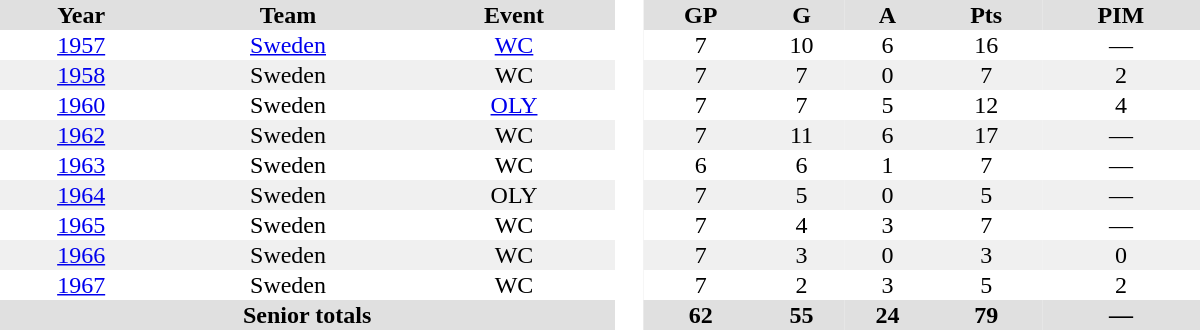<table border="0" cellpadding="1" cellspacing="0" style="text-align:center; width:50em">
<tr ALIGN="center" bgcolor="#e0e0e0">
<th>Year</th>
<th>Team</th>
<th>Event</th>
<th rowspan="99" bgcolor="#ffffff"> </th>
<th>GP</th>
<th>G</th>
<th>A</th>
<th>Pts</th>
<th>PIM</th>
</tr>
<tr>
<td><a href='#'>1957</a></td>
<td><a href='#'>Sweden</a></td>
<td><a href='#'>WC</a></td>
<td>7</td>
<td>10</td>
<td>6</td>
<td>16</td>
<td>—</td>
</tr>
<tr bgcolor="#f0f0f0">
<td><a href='#'>1958</a></td>
<td>Sweden</td>
<td>WC</td>
<td>7</td>
<td>7</td>
<td>0</td>
<td>7</td>
<td>2</td>
</tr>
<tr>
<td><a href='#'>1960</a></td>
<td>Sweden</td>
<td><a href='#'>OLY</a></td>
<td>7</td>
<td>7</td>
<td>5</td>
<td>12</td>
<td>4</td>
</tr>
<tr bgcolor="#f0f0f0">
<td><a href='#'>1962</a></td>
<td>Sweden</td>
<td>WC</td>
<td>7</td>
<td>11</td>
<td>6</td>
<td>17</td>
<td>—</td>
</tr>
<tr>
<td><a href='#'>1963</a></td>
<td>Sweden</td>
<td>WC</td>
<td>6</td>
<td>6</td>
<td>1</td>
<td>7</td>
<td>—</td>
</tr>
<tr bgcolor="#f0f0f0">
<td><a href='#'>1964</a></td>
<td>Sweden</td>
<td>OLY</td>
<td>7</td>
<td>5</td>
<td>0</td>
<td>5</td>
<td>—</td>
</tr>
<tr>
<td><a href='#'>1965</a></td>
<td>Sweden</td>
<td>WC</td>
<td>7</td>
<td>4</td>
<td>3</td>
<td>7</td>
<td>—</td>
</tr>
<tr bgcolor="#f0f0f0">
<td><a href='#'>1966</a></td>
<td>Sweden</td>
<td>WC</td>
<td>7</td>
<td>3</td>
<td>0</td>
<td>3</td>
<td>0</td>
</tr>
<tr>
<td><a href='#'>1967</a></td>
<td>Sweden</td>
<td>WC</td>
<td>7</td>
<td>2</td>
<td>3</td>
<td>5</td>
<td>2</td>
</tr>
<tr bgcolor="#e0e0e0">
<th colspan=3>Senior totals</th>
<th>62</th>
<th>55</th>
<th>24</th>
<th>79</th>
<th>—</th>
</tr>
</table>
